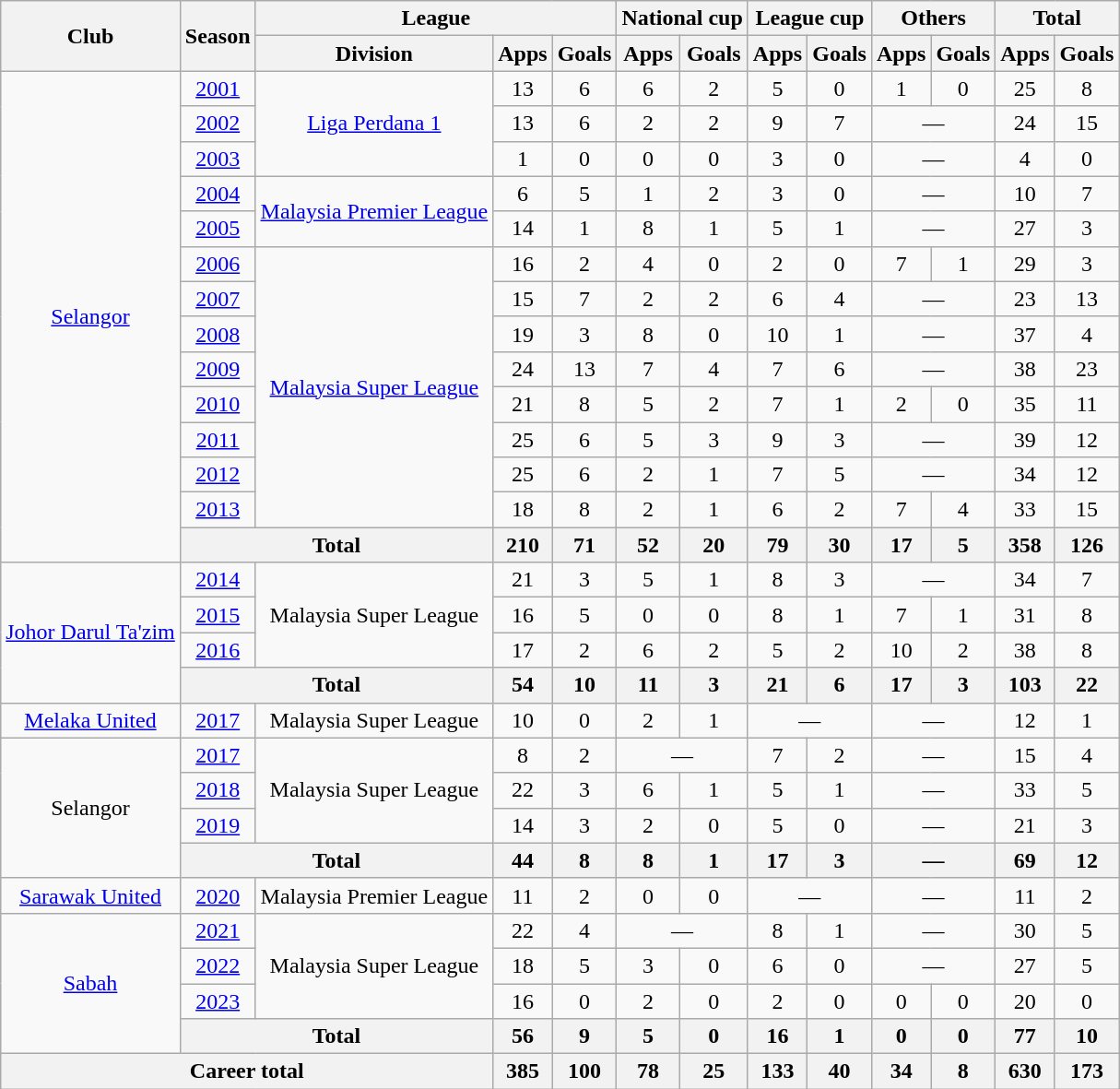<table class=wikitable style="text-align:center">
<tr>
<th rowspan="2">Club</th>
<th rowspan="2">Season</th>
<th colspan="3">League</th>
<th colspan="2">National cup</th>
<th colspan="2">League cup</th>
<th colspan="2">Others</th>
<th colspan="2">Total</th>
</tr>
<tr>
<th>Division</th>
<th>Apps</th>
<th>Goals</th>
<th>Apps</th>
<th>Goals</th>
<th>Apps</th>
<th>Goals</th>
<th>Apps</th>
<th>Goals</th>
<th>Apps</th>
<th>Goals</th>
</tr>
<tr>
<td rowspan="14"><a href='#'>Selangor</a></td>
<td><a href='#'>2001</a></td>
<td rowspan="3"><a href='#'>Liga Perdana 1</a></td>
<td>13</td>
<td>6</td>
<td>6</td>
<td>2</td>
<td>5</td>
<td>0</td>
<td>1</td>
<td>0</td>
<td>25</td>
<td>8</td>
</tr>
<tr>
<td><a href='#'>2002</a></td>
<td>13</td>
<td>6</td>
<td>2</td>
<td>2</td>
<td>9</td>
<td>7</td>
<td colspan="2">—</td>
<td>24</td>
<td>15</td>
</tr>
<tr>
<td><a href='#'>2003</a></td>
<td>1</td>
<td>0</td>
<td>0</td>
<td>0</td>
<td>3</td>
<td>0</td>
<td colspan="2">—</td>
<td>4</td>
<td>0</td>
</tr>
<tr>
<td><a href='#'>2004</a></td>
<td rowspan="2"><a href='#'>Malaysia Premier League</a></td>
<td>6</td>
<td>5</td>
<td>1</td>
<td>2</td>
<td>3</td>
<td>0</td>
<td colspan="2">—</td>
<td>10</td>
<td>7</td>
</tr>
<tr>
<td><a href='#'>2005</a></td>
<td>14</td>
<td>1</td>
<td>8</td>
<td>1</td>
<td>5</td>
<td>1</td>
<td colspan="2">—</td>
<td>27</td>
<td>3</td>
</tr>
<tr>
<td><a href='#'>2006</a></td>
<td rowspan="8"><a href='#'>Malaysia Super League</a></td>
<td>16</td>
<td>2</td>
<td>4</td>
<td>0</td>
<td>2</td>
<td>0</td>
<td>7</td>
<td>1</td>
<td>29</td>
<td>3</td>
</tr>
<tr>
<td><a href='#'>2007</a></td>
<td>15</td>
<td>7</td>
<td>2</td>
<td>2</td>
<td>6</td>
<td>4</td>
<td colspan="2">—</td>
<td>23</td>
<td>13</td>
</tr>
<tr>
<td><a href='#'>2008</a></td>
<td>19</td>
<td>3</td>
<td>8</td>
<td>0</td>
<td>10</td>
<td>1</td>
<td colspan="2">—</td>
<td>37</td>
<td>4</td>
</tr>
<tr>
<td><a href='#'>2009</a></td>
<td>24</td>
<td>13</td>
<td>7</td>
<td>4</td>
<td>7</td>
<td>6</td>
<td colspan="2">—</td>
<td>38</td>
<td>23</td>
</tr>
<tr>
<td><a href='#'>2010</a></td>
<td>21</td>
<td>8</td>
<td>5</td>
<td>2</td>
<td>7</td>
<td>1</td>
<td>2</td>
<td>0</td>
<td>35</td>
<td>11</td>
</tr>
<tr>
<td><a href='#'>2011</a></td>
<td>25</td>
<td>6</td>
<td>5</td>
<td>3</td>
<td>9</td>
<td>3</td>
<td colspan="2">—</td>
<td>39</td>
<td>12</td>
</tr>
<tr>
<td><a href='#'>2012</a></td>
<td>25</td>
<td>6</td>
<td>2</td>
<td>1</td>
<td>7</td>
<td>5</td>
<td colspan="2">—</td>
<td>34</td>
<td>12</td>
</tr>
<tr>
<td><a href='#'>2013</a></td>
<td>18</td>
<td>8</td>
<td>2</td>
<td>1</td>
<td>6</td>
<td>2</td>
<td>7</td>
<td>4</td>
<td>33</td>
<td>15</td>
</tr>
<tr>
<th colspan="2">Total</th>
<th>210</th>
<th>71</th>
<th>52</th>
<th>20</th>
<th>79</th>
<th>30</th>
<th>17</th>
<th>5</th>
<th>358</th>
<th>126</th>
</tr>
<tr>
<td rowspan="4"><a href='#'>Johor Darul Ta'zim</a></td>
<td><a href='#'>2014</a></td>
<td rowspan="3">Malaysia Super League</td>
<td>21</td>
<td>3</td>
<td>5</td>
<td>1</td>
<td>8</td>
<td>3</td>
<td colspan="2">—</td>
<td>34</td>
<td>7</td>
</tr>
<tr>
<td><a href='#'>2015</a></td>
<td>16</td>
<td>5</td>
<td>0</td>
<td>0</td>
<td>8</td>
<td>1</td>
<td>7</td>
<td>1</td>
<td>31</td>
<td>8</td>
</tr>
<tr>
<td><a href='#'>2016</a></td>
<td>17</td>
<td>2</td>
<td>6</td>
<td>2</td>
<td>5</td>
<td>2</td>
<td>10</td>
<td>2</td>
<td>38</td>
<td>8</td>
</tr>
<tr>
<th colspan="2">Total</th>
<th>54</th>
<th>10</th>
<th>11</th>
<th>3</th>
<th>21</th>
<th>6</th>
<th>17</th>
<th>3</th>
<th>103</th>
<th>22</th>
</tr>
<tr>
<td><a href='#'>Melaka United</a></td>
<td><a href='#'>2017</a></td>
<td>Malaysia Super League</td>
<td>10</td>
<td>0</td>
<td>2</td>
<td>1</td>
<td colspan="2">—</td>
<td colspan="2">—</td>
<td>12</td>
<td>1</td>
</tr>
<tr>
<td rowspan="4">Selangor</td>
<td><a href='#'>2017</a></td>
<td rowspan="3">Malaysia Super League</td>
<td>8</td>
<td>2</td>
<td colspan="2">—</td>
<td>7</td>
<td>2</td>
<td colspan="2">—</td>
<td>15</td>
<td>4</td>
</tr>
<tr>
<td><a href='#'>2018</a></td>
<td>22</td>
<td>3</td>
<td>6</td>
<td>1</td>
<td>5</td>
<td>1</td>
<td colspan="2">—</td>
<td>33</td>
<td>5</td>
</tr>
<tr>
<td><a href='#'>2019</a></td>
<td>14</td>
<td>3</td>
<td>2</td>
<td>0</td>
<td>5</td>
<td>0</td>
<td colspan="2">—</td>
<td>21</td>
<td>3</td>
</tr>
<tr>
<th colspan="2">Total</th>
<th>44</th>
<th>8</th>
<th>8</th>
<th>1</th>
<th>17</th>
<th>3</th>
<th colspan="2">—</th>
<th>69</th>
<th>12</th>
</tr>
<tr>
<td><a href='#'>Sarawak United</a></td>
<td><a href='#'>2020</a></td>
<td>Malaysia Premier League</td>
<td>11</td>
<td>2</td>
<td>0</td>
<td>0</td>
<td colspan="2">—</td>
<td colspan="2">—</td>
<td>11</td>
<td>2</td>
</tr>
<tr>
<td rowspan="4"><a href='#'>Sabah</a></td>
<td><a href='#'>2021</a></td>
<td rowspan="3">Malaysia Super League</td>
<td>22</td>
<td>4</td>
<td colspan="2">—</td>
<td>8</td>
<td>1</td>
<td colspan="2">—</td>
<td>30</td>
<td>5</td>
</tr>
<tr>
<td><a href='#'>2022</a></td>
<td>18</td>
<td>5</td>
<td>3</td>
<td>0</td>
<td>6</td>
<td>0</td>
<td colspan="2">—</td>
<td>27</td>
<td>5</td>
</tr>
<tr>
<td><a href='#'>2023</a></td>
<td>16</td>
<td>0</td>
<td>2</td>
<td>0</td>
<td>2</td>
<td>0</td>
<td>0</td>
<td>0</td>
<td>20</td>
<td>0</td>
</tr>
<tr>
<th colspan="2">Total</th>
<th>56</th>
<th>9</th>
<th>5</th>
<th>0</th>
<th>16</th>
<th>1</th>
<th>0</th>
<th>0</th>
<th>77</th>
<th>10</th>
</tr>
<tr>
<th colspan="3">Career total</th>
<th>385</th>
<th>100</th>
<th>78</th>
<th>25</th>
<th>133</th>
<th>40</th>
<th>34</th>
<th>8</th>
<th>630</th>
<th>173</th>
</tr>
</table>
